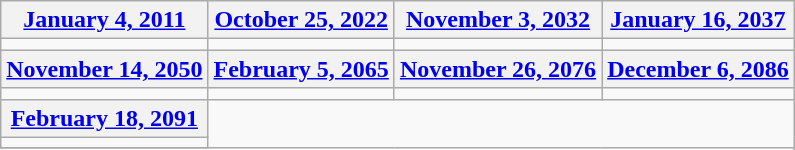<table class="wikitable">
<tr>
<th align="center"><a href='#'>January 4, 2011</a></th>
<th align="center"><a href='#'>October 25, 2022</a></th>
<th align="center"><a href='#'>November 3, 2032</a></th>
<th align="center"><a href='#'>January 16, 2037</a></th>
</tr>
<tr>
<td></td>
<td></td>
<td></td>
<td></td>
</tr>
<tr>
<th align="center"><a href='#'>November 14, 2050</a></th>
<th align="center"><a href='#'>February 5, 2065</a></th>
<th align="center"><a href='#'>November 26, 2076</a></th>
<th align="center"><a href='#'>December 6, 2086</a></th>
</tr>
<tr>
<td></td>
<td></td>
<td></td>
<td></td>
</tr>
<tr>
<th align="center"><a href='#'>February 18, 2091</a></th>
</tr>
<tr>
<td></td>
</tr>
<tr>
</tr>
</table>
